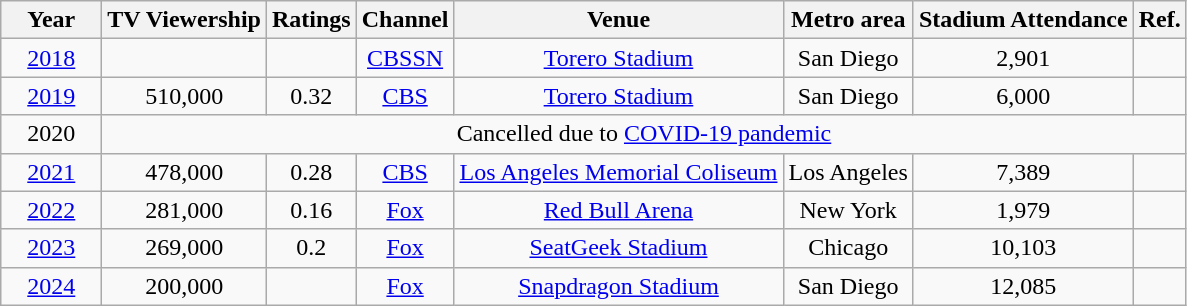<table class=wikitable style="text-align: center;">
<tr>
<th width="60">Year</th>
<th>TV Viewership</th>
<th>Ratings</th>
<th>Channel</th>
<th>Venue</th>
<th>Metro area</th>
<th>Stadium Attendance</th>
<th>Ref.</th>
</tr>
<tr>
<td><a href='#'>2018</a></td>
<td></td>
<td></td>
<td><a href='#'>CBSSN</a></td>
<td><a href='#'>Torero Stadium</a></td>
<td>San Diego</td>
<td>2,901</td>
<td></td>
</tr>
<tr>
<td><a href='#'>2019</a></td>
<td>510,000</td>
<td>0.32</td>
<td><a href='#'>CBS</a></td>
<td><a href='#'>Torero Stadium</a></td>
<td>San Diego</td>
<td>6,000</td>
<td></td>
</tr>
<tr>
<td>2020</td>
<td colspan="7">Cancelled due to <a href='#'>COVID-19 pandemic</a></td>
</tr>
<tr>
<td><a href='#'>2021</a></td>
<td>478,000</td>
<td>0.28</td>
<td><a href='#'>CBS</a></td>
<td><a href='#'>Los Angeles Memorial Coliseum</a></td>
<td>Los Angeles</td>
<td>7,389</td>
<td></td>
</tr>
<tr>
<td><a href='#'>2022</a></td>
<td>281,000</td>
<td>0.16</td>
<td><a href='#'>Fox</a></td>
<td><a href='#'>Red Bull Arena</a></td>
<td>New York</td>
<td>1,979</td>
<td></td>
</tr>
<tr>
<td><a href='#'>2023</a></td>
<td>269,000</td>
<td>0.2</td>
<td><a href='#'>Fox</a></td>
<td><a href='#'>SeatGeek Stadium</a></td>
<td>Chicago</td>
<td>10,103</td>
<td></td>
</tr>
<tr>
<td><a href='#'>2024</a></td>
<td>200,000</td>
<td></td>
<td><a href='#'>Fox</a></td>
<td><a href='#'>Snapdragon Stadium</a></td>
<td>San Diego</td>
<td>12,085</td>
<td></td>
</tr>
</table>
